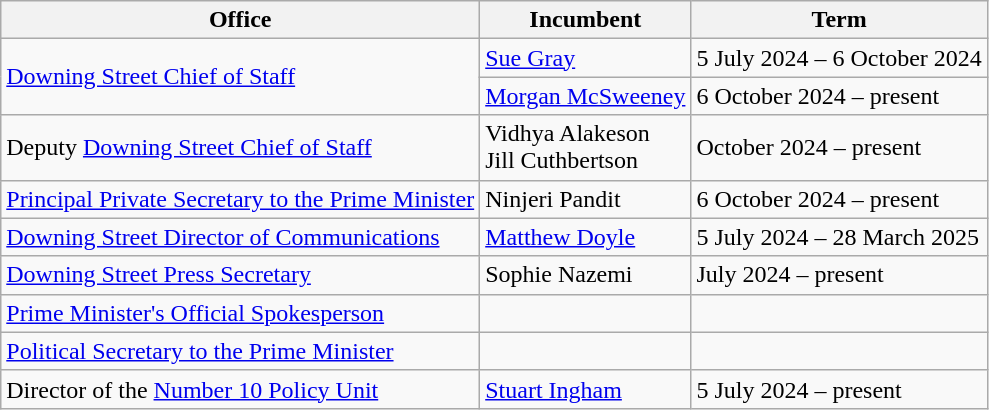<table class="wikitable">
<tr>
<th>Office</th>
<th>Incumbent</th>
<th>Term</th>
</tr>
<tr>
<td rowspan="2"><a href='#'>Downing Street Chief of Staff</a></td>
<td><a href='#'>Sue Gray</a></td>
<td>5 July 2024 – 6 October 2024</td>
</tr>
<tr>
<td><a href='#'>Morgan McSweeney</a></td>
<td>6 October 2024 – present</td>
</tr>
<tr>
<td>Deputy <a href='#'>Downing Street Chief of Staff</a></td>
<td>Vidhya Alakeson<br>Jill Cuthbertson</td>
<td>October 2024 – present</td>
</tr>
<tr>
<td><a href='#'>Principal Private Secretary to the Prime Minister</a></td>
<td>Ninjeri Pandit</td>
<td>6 October 2024 – present</td>
</tr>
<tr>
<td><a href='#'>Downing Street Director of Communications</a></td>
<td><a href='#'>Matthew Doyle</a></td>
<td>5 July 2024 – 28 March 2025</td>
</tr>
<tr>
<td><a href='#'>Downing Street Press Secretary</a></td>
<td>Sophie Nazemi</td>
<td>July 2024 – present</td>
</tr>
<tr>
<td><a href='#'>Prime Minister's Official Spokesperson</a></td>
<td></td>
<td></td>
</tr>
<tr>
<td><a href='#'>Political Secretary to the Prime Minister</a></td>
<td></td>
<td></td>
</tr>
<tr>
<td>Director of the <a href='#'>Number 10 Policy Unit</a></td>
<td><a href='#'>Stuart Ingham</a></td>
<td>5 July 2024 – present</td>
</tr>
</table>
